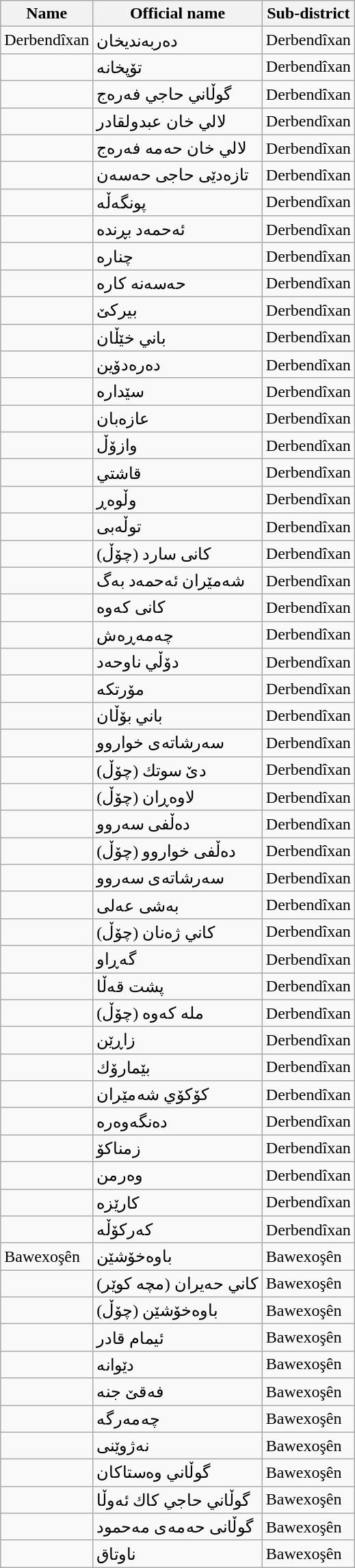<table class="wikitable">
<tr>
<th>Name</th>
<th>Official name</th>
<th>Sub-district</th>
</tr>
<tr>
<td>Derbendîxan</td>
<td>ده‌ربه‌ندیخان</td>
<td>Derbendîxan</td>
</tr>
<tr>
<td></td>
<td>تۆپخانه</td>
<td>Derbendîxan</td>
</tr>
<tr>
<td></td>
<td>گوڵاني حاجي فه‌ره‌ج</td>
<td>Derbendîxan</td>
</tr>
<tr>
<td></td>
<td>لالي خان عبدولقادر</td>
<td>Derbendîxan</td>
</tr>
<tr>
<td></td>
<td>لالي خان حه‌مه‌ فه‌ره‌ج</td>
<td>Derbendîxan</td>
</tr>
<tr>
<td></td>
<td>تازه‌دێی حاجی حه‌سه‌ن</td>
<td>Derbendîxan</td>
</tr>
<tr>
<td></td>
<td>پونگه‌ڵه‌</td>
<td>Derbendîxan</td>
</tr>
<tr>
<td></td>
<td>ئه‌حمه‌د بڕنده</td>
<td>Derbendîxan</td>
</tr>
<tr>
<td></td>
<td>چناره</td>
<td>Derbendîxan</td>
</tr>
<tr>
<td></td>
<td>حه‌سه‌نه‌ كاره</td>
<td>Derbendîxan</td>
</tr>
<tr>
<td></td>
<td>بيركێ</td>
<td>Derbendîxan</td>
</tr>
<tr>
<td></td>
<td>باني خێڵان</td>
<td>Derbendîxan</td>
</tr>
<tr>
<td></td>
<td>ده‌ره‌دۆین</td>
<td>Derbendîxan</td>
</tr>
<tr>
<td></td>
<td>سێداره</td>
<td>Derbendîxan</td>
</tr>
<tr>
<td></td>
<td>عازه‌بان</td>
<td>Derbendîxan</td>
</tr>
<tr>
<td></td>
<td>وازۆڵ</td>
<td>Derbendîxan</td>
</tr>
<tr>
<td></td>
<td>قاشتي</td>
<td>Derbendîxan</td>
</tr>
<tr>
<td></td>
<td>وڵوه‌ڕ</td>
<td>Derbendîxan</td>
</tr>
<tr>
<td></td>
<td>توڵه‌بی</td>
<td>Derbendîxan</td>
</tr>
<tr>
<td></td>
<td>(كانى سارد (چۆڵ</td>
<td>Derbendîxan</td>
</tr>
<tr>
<td></td>
<td>شه‌مێران ئه‌حمه‌د به‌گ</td>
<td>Derbendîxan</td>
</tr>
<tr>
<td></td>
<td>کانی که‌وه‌</td>
<td>Derbendîxan</td>
</tr>
<tr>
<td></td>
<td>چه‌مه‌ڕه‌ش</td>
<td>Derbendîxan</td>
</tr>
<tr>
<td></td>
<td>دۆڵي ناوحه‌د</td>
<td>Derbendîxan</td>
</tr>
<tr>
<td></td>
<td>مۆرتكه</td>
<td>Derbendîxan</td>
</tr>
<tr>
<td></td>
<td>باني بۆڵان</td>
<td>Derbendîxan</td>
</tr>
<tr>
<td></td>
<td>سه‌رشاته‌ی خواروو</td>
<td>Derbendîxan</td>
</tr>
<tr>
<td></td>
<td>(دێ سوتك (چۆڵ</td>
<td>Derbendîxan</td>
</tr>
<tr>
<td></td>
<td>(لاوه‌ڕان (چۆڵ</td>
<td>Derbendîxan</td>
</tr>
<tr>
<td></td>
<td>ده‌ڵفی سه‌روو</td>
<td>Derbendîxan</td>
</tr>
<tr>
<td></td>
<td>(ده‌ڵفی خواروو (چۆڵ</td>
<td>Derbendîxan</td>
</tr>
<tr>
<td></td>
<td>سه‌رشاته‌ی سه‌روو</td>
<td>Derbendîxan</td>
</tr>
<tr>
<td></td>
<td>به‌شی عه‌لی</td>
<td>Derbendîxan</td>
</tr>
<tr>
<td></td>
<td>(كاني ژه‌نان (چۆڵ</td>
<td>Derbendîxan</td>
</tr>
<tr>
<td></td>
<td>گه‌ڕاو</td>
<td>Derbendîxan</td>
</tr>
<tr>
<td></td>
<td>پشت قه‌ڵا</td>
<td>Derbendîxan</td>
</tr>
<tr>
<td></td>
<td>(مله‌ که‌وه‌ (چۆڵ</td>
<td>Derbendîxan</td>
</tr>
<tr>
<td></td>
<td>زاڕێن</td>
<td>Derbendîxan</td>
</tr>
<tr>
<td></td>
<td>بێمارۆك</td>
<td>Derbendîxan</td>
</tr>
<tr>
<td></td>
<td>كۆكۆي شه‌مێران</td>
<td>Derbendîxan</td>
</tr>
<tr>
<td></td>
<td>ده‌نگه‌وه‌ره‌</td>
<td>Derbendîxan</td>
</tr>
<tr>
<td></td>
<td>زمناكۆ</td>
<td>Derbendîxan</td>
</tr>
<tr>
<td></td>
<td>وه‌رمن</td>
<td>Derbendîxan</td>
</tr>
<tr>
<td></td>
<td>كارێزه</td>
<td>Derbendîxan</td>
</tr>
<tr>
<td></td>
<td>که‌رکۆڵه‌</td>
<td>Derbendîxan</td>
</tr>
<tr>
<td>Bawexoşên</td>
<td>باوه‌خۆشێن</td>
<td>Bawexoşên</td>
</tr>
<tr>
<td></td>
<td>(كاني حه‌یران (مچه كوێر</td>
<td>Bawexoşên</td>
</tr>
<tr>
<td></td>
<td>(باوه‌خۆشێن (چۆڵ</td>
<td>Bawexoşên</td>
</tr>
<tr>
<td></td>
<td>ئيمام قادر</td>
<td>Bawexoşên</td>
</tr>
<tr>
<td></td>
<td>دێوانه</td>
<td>Bawexoşên</td>
</tr>
<tr>
<td></td>
<td>فه‌قێ جنه‌</td>
<td>Bawexoşên</td>
</tr>
<tr>
<td></td>
<td>چه‌مه‌رگه</td>
<td>Bawexoşên</td>
</tr>
<tr>
<td></td>
<td>نه‌ژوێنی</td>
<td>Bawexoşên</td>
</tr>
<tr>
<td></td>
<td>گوڵاني وه‌ستاکان</td>
<td>Bawexoşên</td>
</tr>
<tr>
<td></td>
<td>گوڵاني حاجي كاك ئه‌وڵا</td>
<td>Bawexoşên</td>
</tr>
<tr>
<td></td>
<td>گوڵانی حه‌مه‌ی مه‌حمود</td>
<td>Bawexoşên</td>
</tr>
<tr>
<td></td>
<td>ناوتاق</td>
<td>Bawexoşên</td>
</tr>
</table>
